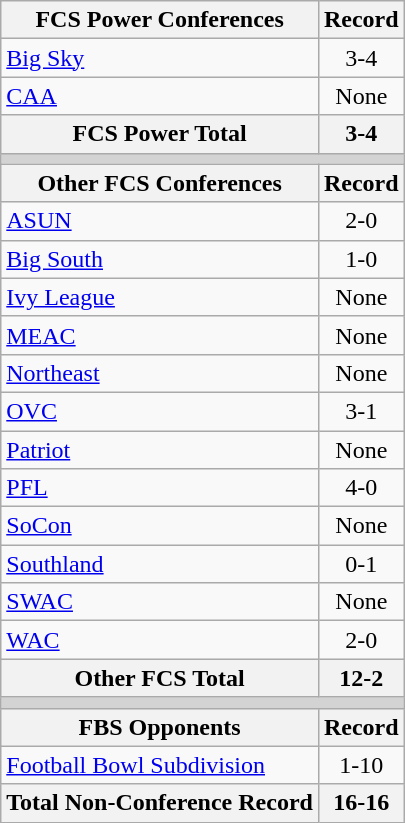<table class="wikitable">
<tr>
<th>FCS Power Conferences</th>
<th>Record</th>
</tr>
<tr>
<td><a href='#'>Big Sky</a></td>
<td align=center>3-4</td>
</tr>
<tr>
<td><a href='#'>CAA</a></td>
<td align=center>None</td>
</tr>
<tr>
<th>FCS Power Total</th>
<th>3-4</th>
</tr>
<tr>
<th colspan="2" style="background:lightgrey;"></th>
</tr>
<tr>
<th>Other FCS Conferences</th>
<th>Record</th>
</tr>
<tr>
<td><a href='#'>ASUN</a></td>
<td align=center>2-0</td>
</tr>
<tr>
<td><a href='#'>Big South</a></td>
<td align=center>1-0</td>
</tr>
<tr>
<td><a href='#'>Ivy League</a></td>
<td align=center>None</td>
</tr>
<tr>
<td><a href='#'>MEAC</a></td>
<td align=center>None</td>
</tr>
<tr>
<td><a href='#'>Northeast</a></td>
<td align=center>None</td>
</tr>
<tr>
<td><a href='#'>OVC</a></td>
<td align=center>3-1</td>
</tr>
<tr>
<td><a href='#'>Patriot</a></td>
<td align=center>None</td>
</tr>
<tr>
<td><a href='#'>PFL</a></td>
<td align=center>4-0</td>
</tr>
<tr>
<td><a href='#'>SoCon</a></td>
<td align=center>None</td>
</tr>
<tr>
<td><a href='#'>Southland</a></td>
<td align=center>0-1</td>
</tr>
<tr>
<td><a href='#'>SWAC</a></td>
<td align=center>None</td>
</tr>
<tr>
<td><a href='#'>WAC</a></td>
<td align=center>2-0</td>
</tr>
<tr>
<th>Other FCS Total</th>
<th>12-2</th>
</tr>
<tr>
<th colspan="2" style="background:lightgrey;"></th>
</tr>
<tr>
<th>FBS Opponents</th>
<th>Record</th>
</tr>
<tr>
<td><a href='#'>Football Bowl Subdivision</a></td>
<td align=center>1-10</td>
</tr>
<tr>
<th>Total Non-Conference Record</th>
<th>16-16</th>
</tr>
</table>
